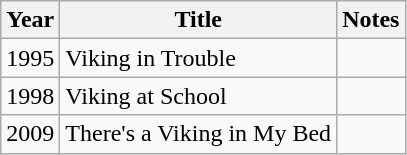<table class="wikitable sortable">
<tr>
<th>Year</th>
<th>Title</th>
<th>Notes</th>
</tr>
<tr>
<td>1995</td>
<td>Viking in Trouble</td>
<td></td>
</tr>
<tr>
<td>1998</td>
<td>Viking at School</td>
<td></td>
</tr>
<tr>
<td>2009</td>
<td>There's a Viking in My Bed</td>
<td></td>
</tr>
</table>
